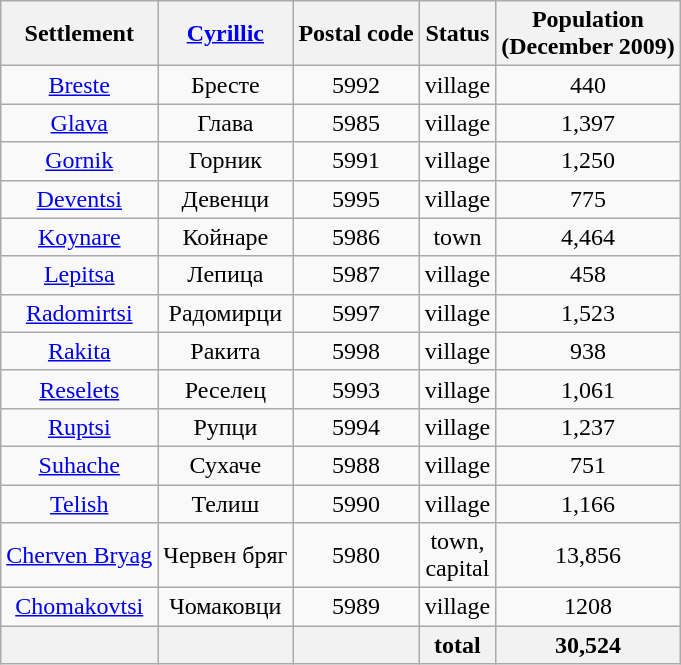<table class="wikitable sortable" style="text-align:center;">
<tr>
<th>Settlement</th>
<th><a href='#'>Cyrillic</a></th>
<th>Postal code</th>
<th>Status</th>
<th>Population<br>(December 2009)</th>
</tr>
<tr>
<td><a href='#'>Breste</a></td>
<td>Бресте</td>
<td>5992</td>
<td>village</td>
<td>440</td>
</tr>
<tr>
<td><a href='#'>Glava</a></td>
<td>Глава</td>
<td>5985</td>
<td>village</td>
<td>1,397</td>
</tr>
<tr>
<td><a href='#'>Gornik</a></td>
<td>Горник</td>
<td>5991</td>
<td>village</td>
<td>1,250</td>
</tr>
<tr>
<td><a href='#'>Deventsi</a></td>
<td>Девенци</td>
<td>5995</td>
<td>village</td>
<td>775</td>
</tr>
<tr>
<td><a href='#'>Koynare</a></td>
<td>Койнаре</td>
<td>5986</td>
<td>town</td>
<td>4,464</td>
</tr>
<tr>
<td><a href='#'>Lepitsa</a></td>
<td>Лепица</td>
<td>5987</td>
<td>village</td>
<td>458</td>
</tr>
<tr>
<td><a href='#'>Radomirtsi</a></td>
<td>Радомирци</td>
<td>5997</td>
<td>village</td>
<td>1,523</td>
</tr>
<tr>
<td><a href='#'>Rakita</a></td>
<td>Ракита</td>
<td>5998</td>
<td>village</td>
<td>938</td>
</tr>
<tr>
<td><a href='#'>Reselets</a></td>
<td>Реселец</td>
<td>5993</td>
<td>village</td>
<td>1,061</td>
</tr>
<tr>
<td><a href='#'>Ruptsi</a></td>
<td>Рупци</td>
<td>5994</td>
<td>village</td>
<td>1,237</td>
</tr>
<tr>
<td><a href='#'>Suhache</a></td>
<td>Сухаче</td>
<td>5988</td>
<td>village</td>
<td>751</td>
</tr>
<tr>
<td><a href='#'>Telish</a></td>
<td>Телиш</td>
<td>5990</td>
<td>village</td>
<td>1,166</td>
</tr>
<tr>
<td><a href='#'>Cherven Bryag</a></td>
<td>Червен бряг</td>
<td>5980</td>
<td>town,<br> capital</td>
<td>13,856</td>
</tr>
<tr>
<td><a href='#'>Chomakovtsi</a></td>
<td>Чомаковци</td>
<td>5989</td>
<td>village</td>
<td>1208</td>
</tr>
<tr>
<th></th>
<th></th>
<th></th>
<th>total</th>
<th>30,524</th>
</tr>
</table>
